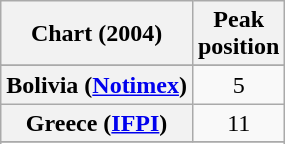<table class="wikitable sortable plainrowheaders" style="text-align:center">
<tr>
<th scope="col">Chart (2004)</th>
<th scope="col">Peak<br>position</th>
</tr>
<tr>
</tr>
<tr>
</tr>
<tr>
</tr>
<tr>
<th scope="row">Bolivia (<a href='#'>Notimex</a>)</th>
<td align="center">5</td>
</tr>
<tr>
<th scope="row">Greece (<a href='#'>IFPI</a>)</th>
<td>11</td>
</tr>
<tr>
</tr>
<tr>
</tr>
<tr>
</tr>
<tr>
</tr>
<tr>
</tr>
<tr>
</tr>
<tr>
</tr>
<tr>
</tr>
</table>
